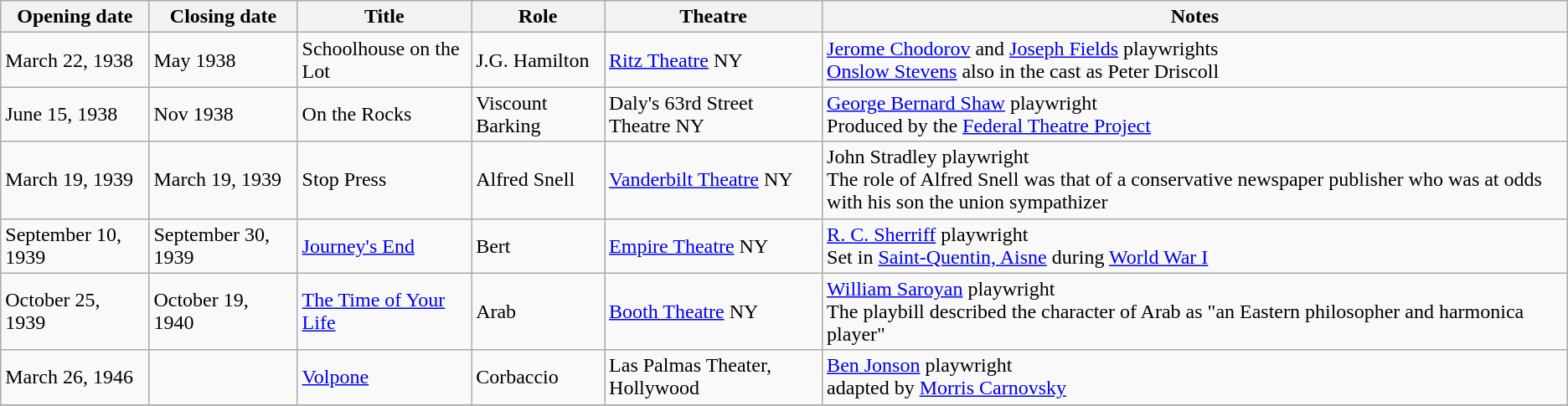<table class="wikitable sortable">
<tr>
<th scope="col" class="unsortable">Opening date</th>
<th scope="col" class="unsortable">Closing date</th>
<th scope="col">Title</th>
<th scope="col"  class="unsortable">Role</th>
<th scope="col" class="unsortable">Theatre</th>
<th scope="col" class="unsortable">Notes</th>
</tr>
<tr>
<td scope="row">March 22, 1938</td>
<td>May 1938</td>
<td>Schoolhouse on the Lot</td>
<td>J.G. Hamilton</td>
<td><a href='#'>Ritz Theatre</a> NY</td>
<td><a href='#'>Jerome Chodorov</a> and <a href='#'>Joseph Fields</a> playwrights<br><a href='#'>Onslow Stevens</a> also in the cast as Peter Driscoll</td>
</tr>
<tr>
<td scope="row">June 15, 1938</td>
<td>Nov 1938</td>
<td>On the Rocks</td>
<td>Viscount Barking</td>
<td>Daly's 63rd Street Theatre NY</td>
<td><a href='#'>George Bernard Shaw</a> playwright<br>Produced by the <a href='#'>Federal Theatre Project</a></td>
</tr>
<tr>
<td scope="row">March 19, 1939</td>
<td>March 19, 1939</td>
<td>Stop Press</td>
<td>Alfred Snell</td>
<td><a href='#'>Vanderbilt Theatre</a> NY</td>
<td>John Stradley playwright<br>The role of Alfred Snell was that of a conservative newspaper publisher who was at odds with his son the union sympathizer</td>
</tr>
<tr>
<td scope="row">September 10, 1939</td>
<td>September 30, 1939</td>
<td><a href='#'>Journey's End</a></td>
<td>Bert</td>
<td><a href='#'>Empire Theatre</a> NY</td>
<td><a href='#'>R. C. Sherriff</a> playwright<br>Set in <a href='#'>Saint-Quentin, Aisne</a> during <a href='#'>World War I</a></td>
</tr>
<tr>
<td scope="row">October 25, 1939</td>
<td>October 19, 1940</td>
<td><a href='#'>The Time of Your Life</a></td>
<td>Arab</td>
<td><a href='#'>Booth Theatre</a> NY</td>
<td><a href='#'>William Saroyan</a> playwright<br> The playbill described the character of Arab as "an Eastern philosopher and harmonica player"</td>
</tr>
<tr>
<td scope="row">March 26, 1946</td>
<td></td>
<td><a href='#'>Volpone</a></td>
<td>Corbaccio</td>
<td>Las Palmas Theater, Hollywood</td>
<td><a href='#'>Ben Jonson</a> playwright<br>adapted by <a href='#'>Morris Carnovsky</a></td>
</tr>
<tr>
</tr>
</table>
